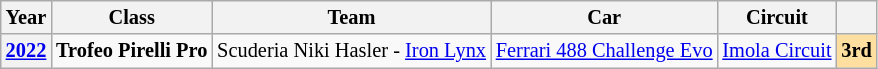<table class="wikitable" style="text-align:center; font-size:85%;">
<tr>
<th>Year</th>
<th>Class</th>
<th>Team</th>
<th>Car</th>
<th>Circuit</th>
<th></th>
</tr>
<tr>
<th><a href='#'>2022</a></th>
<td align=left><strong><span>Trofeo Pirelli Pro</span></strong></td>
<td align=left> Scuderia Niki Hasler - <a href='#'>Iron Lynx</a></td>
<td align=left><a href='#'>Ferrari 488 Challenge Evo</a></td>
<td align=left> <a href='#'>Imola Circuit</a></td>
<td style="background:#ffdf9f;"><strong>3rd</strong></td>
</tr>
</table>
